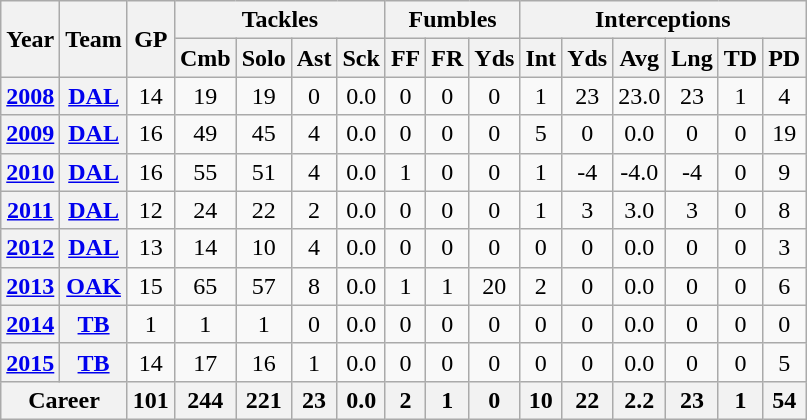<table class="wikitable" style="text-align:center;">
<tr>
<th rowspan="2">Year</th>
<th rowspan="2">Team</th>
<th rowspan="2">GP</th>
<th colspan="4">Tackles</th>
<th colspan="3">Fumbles</th>
<th colspan="6">Interceptions</th>
</tr>
<tr>
<th>Cmb</th>
<th>Solo</th>
<th>Ast</th>
<th>Sck</th>
<th>FF</th>
<th>FR</th>
<th>Yds</th>
<th>Int</th>
<th>Yds</th>
<th>Avg</th>
<th>Lng</th>
<th>TD</th>
<th>PD</th>
</tr>
<tr>
<th><a href='#'>2008</a></th>
<th><a href='#'>DAL</a></th>
<td>14</td>
<td>19</td>
<td>19</td>
<td>0</td>
<td>0.0</td>
<td>0</td>
<td>0</td>
<td>0</td>
<td>1</td>
<td>23</td>
<td>23.0</td>
<td>23</td>
<td>1</td>
<td>4</td>
</tr>
<tr>
<th><a href='#'>2009</a></th>
<th><a href='#'>DAL</a></th>
<td>16</td>
<td>49</td>
<td>45</td>
<td>4</td>
<td>0.0</td>
<td>0</td>
<td>0</td>
<td>0</td>
<td>5</td>
<td>0</td>
<td>0.0</td>
<td>0</td>
<td>0</td>
<td>19</td>
</tr>
<tr>
<th><a href='#'>2010</a></th>
<th><a href='#'>DAL</a></th>
<td>16</td>
<td>55</td>
<td>51</td>
<td>4</td>
<td>0.0</td>
<td>1</td>
<td>0</td>
<td>0</td>
<td>1</td>
<td>-4</td>
<td>-4.0</td>
<td>-4</td>
<td>0</td>
<td>9</td>
</tr>
<tr>
<th><a href='#'>2011</a></th>
<th><a href='#'>DAL</a></th>
<td>12</td>
<td>24</td>
<td>22</td>
<td>2</td>
<td>0.0</td>
<td>0</td>
<td>0</td>
<td>0</td>
<td>1</td>
<td>3</td>
<td>3.0</td>
<td>3</td>
<td>0</td>
<td>8</td>
</tr>
<tr>
<th><a href='#'>2012</a></th>
<th><a href='#'>DAL</a></th>
<td>13</td>
<td>14</td>
<td>10</td>
<td>4</td>
<td>0.0</td>
<td>0</td>
<td>0</td>
<td>0</td>
<td>0</td>
<td>0</td>
<td>0.0</td>
<td>0</td>
<td>0</td>
<td>3</td>
</tr>
<tr>
<th><a href='#'>2013</a></th>
<th><a href='#'>OAK</a></th>
<td>15</td>
<td>65</td>
<td>57</td>
<td>8</td>
<td>0.0</td>
<td>1</td>
<td>1</td>
<td>20</td>
<td>2</td>
<td>0</td>
<td>0.0</td>
<td>0</td>
<td>0</td>
<td>6</td>
</tr>
<tr>
<th><a href='#'>2014</a></th>
<th><a href='#'>TB</a></th>
<td>1</td>
<td>1</td>
<td>1</td>
<td>0</td>
<td>0.0</td>
<td>0</td>
<td>0</td>
<td>0</td>
<td>0</td>
<td>0</td>
<td>0.0</td>
<td>0</td>
<td>0</td>
<td>0</td>
</tr>
<tr>
<th><a href='#'>2015</a></th>
<th><a href='#'>TB</a></th>
<td>14</td>
<td>17</td>
<td>16</td>
<td>1</td>
<td>0.0</td>
<td>0</td>
<td>0</td>
<td>0</td>
<td>0</td>
<td>0</td>
<td>0.0</td>
<td>0</td>
<td>0</td>
<td>5</td>
</tr>
<tr>
<th colspan="2">Career</th>
<th>101</th>
<th>244</th>
<th>221</th>
<th>23</th>
<th>0.0</th>
<th>2</th>
<th>1</th>
<th>0</th>
<th>10</th>
<th>22</th>
<th>2.2</th>
<th>23</th>
<th>1</th>
<th>54</th>
</tr>
</table>
